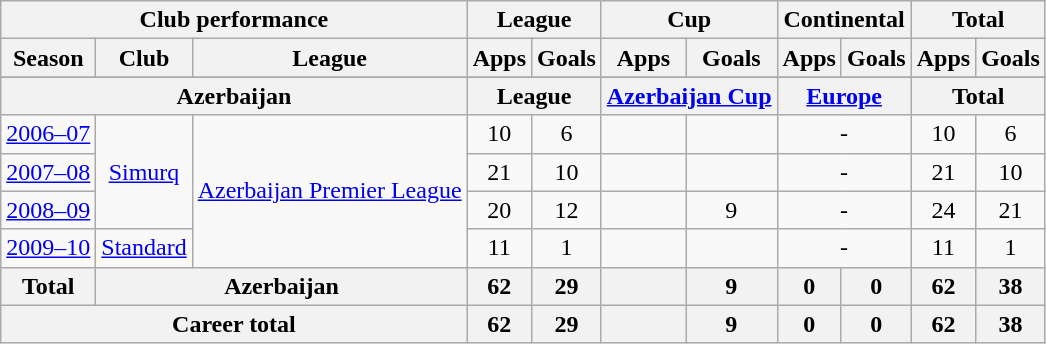<table class="wikitable" style="text-align:center">
<tr>
<th colspan=3>Club performance</th>
<th colspan=2>League</th>
<th colspan=2>Cup</th>
<th colspan=2>Continental</th>
<th colspan=2>Total</th>
</tr>
<tr>
<th>Season</th>
<th>Club</th>
<th>League</th>
<th>Apps</th>
<th>Goals</th>
<th>Apps</th>
<th>Goals</th>
<th>Apps</th>
<th>Goals</th>
<th>Apps</th>
<th>Goals</th>
</tr>
<tr>
</tr>
<tr>
<th colspan=3>Azerbaijan</th>
<th colspan=2>League</th>
<th colspan=2><a href='#'>Azerbaijan Cup</a></th>
<th colspan=2><a href='#'>Europe</a></th>
<th colspan=2>Total</th>
</tr>
<tr>
<td><a href='#'>2006–07</a></td>
<td rowspan="3"><a href='#'>Simurq</a></td>
<td rowspan="4"><a href='#'>Azerbaijan Premier League</a></td>
<td>10</td>
<td>6</td>
<td></td>
<td></td>
<td colspan="2">-</td>
<td>10</td>
<td>6</td>
</tr>
<tr>
<td><a href='#'>2007–08</a></td>
<td>21</td>
<td>10</td>
<td></td>
<td></td>
<td colspan="2">-</td>
<td>21</td>
<td>10</td>
</tr>
<tr>
<td><a href='#'>2008–09</a></td>
<td>20</td>
<td>12</td>
<td></td>
<td>9</td>
<td colspan="2">-</td>
<td>24</td>
<td>21</td>
</tr>
<tr>
<td><a href='#'>2009–10</a></td>
<td><a href='#'>Standard</a></td>
<td>11</td>
<td>1</td>
<td></td>
<td></td>
<td colspan="2">-</td>
<td>11</td>
<td>1</td>
</tr>
<tr>
<th rowspan=1>Total</th>
<th colspan=2>Azerbaijan</th>
<th>62</th>
<th>29</th>
<th></th>
<th>9</th>
<th>0</th>
<th>0</th>
<th>62</th>
<th>38</th>
</tr>
<tr>
<th colspan=3>Career total</th>
<th>62</th>
<th>29</th>
<th></th>
<th>9</th>
<th>0</th>
<th>0</th>
<th>62</th>
<th>38</th>
</tr>
</table>
